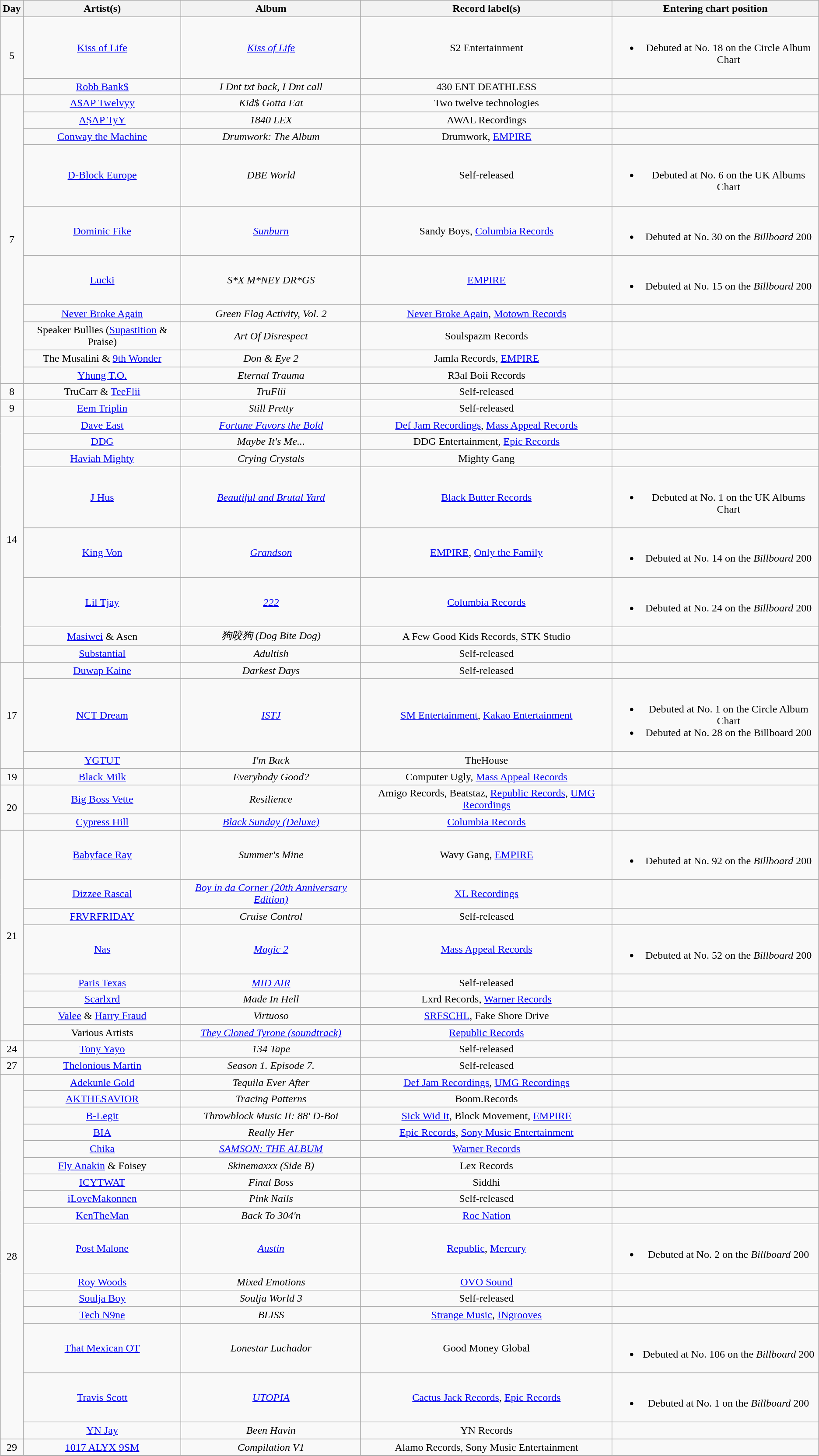<table class="wikitable" style="text-align:center;">
<tr>
<th scope="col">Day</th>
<th scope="col">Artist(s)</th>
<th scope="col">Album</th>
<th scope="col">Record label(s)</th>
<th scope="col">Entering chart position</th>
</tr>
<tr>
<td rowspan="2">5</td>
<td><a href='#'>Kiss of Life</a></td>
<td><em><a href='#'>Kiss of Life</a></em></td>
<td>S2 Entertainment</td>
<td><br><ul><li>Debuted at No. 18 on the Circle Album Chart</li></ul></td>
</tr>
<tr>
<td><a href='#'>Robb Bank$</a></td>
<td><em>I Dnt txt back, I Dnt call</em></td>
<td>430 ENT DEATHLESS</td>
<td></td>
</tr>
<tr>
<td rowspan="10">7</td>
<td><a href='#'>A$AP Twelvyy</a></td>
<td><em>Kid$ Gotta Eat</em></td>
<td>Two twelve technologies</td>
<td></td>
</tr>
<tr>
<td><a href='#'>A$AP TyY</a></td>
<td><em>1840 LEX</em></td>
<td>AWAL Recordings</td>
<td></td>
</tr>
<tr>
<td><a href='#'>Conway the Machine</a></td>
<td><em>Drumwork: The Album</em></td>
<td>Drumwork, <a href='#'>EMPIRE</a></td>
<td></td>
</tr>
<tr>
<td><a href='#'>D-Block Europe</a></td>
<td><em>DBE World</em></td>
<td>Self-released</td>
<td><br><ul><li>Debuted at No. 6 on the UK Albums Chart</li></ul></td>
</tr>
<tr>
<td><a href='#'>Dominic Fike</a></td>
<td><em><a href='#'>Sunburn</a></em></td>
<td>Sandy Boys, <a href='#'>Columbia Records</a></td>
<td><br><ul><li>Debuted at No. 30 on the <em>Billboard</em> 200</li></ul></td>
</tr>
<tr>
<td><a href='#'>Lucki</a></td>
<td><em>S*X M*NEY DR*GS</em></td>
<td><a href='#'>EMPIRE</a></td>
<td><br><ul><li>Debuted at No. 15 on the <em>Billboard</em> 200</li></ul></td>
</tr>
<tr>
<td><a href='#'>Never Broke Again</a></td>
<td><em>Green Flag Activity, Vol. 2</em></td>
<td><a href='#'>Never Broke Again</a>, <a href='#'>Motown Records</a></td>
<td></td>
</tr>
<tr>
<td>Speaker Bullies (<a href='#'>Supastition</a> & Praise)</td>
<td><em>Art Of Disrespect</em></td>
<td>Soulspazm Records</td>
<td></td>
</tr>
<tr>
<td>The Musalini & <a href='#'>9th Wonder</a></td>
<td><em>Don & Eye 2</em></td>
<td>Jamla Records, <a href='#'>EMPIRE</a></td>
<td></td>
</tr>
<tr>
<td><a href='#'>Yhung T.O.</a></td>
<td><em>Eternal Trauma</em></td>
<td>R3al Boii Records</td>
<td></td>
</tr>
<tr>
<td>8</td>
<td>TruCarr & <a href='#'>TeeFlii</a></td>
<td><em>TruFlii</em></td>
<td>Self-released</td>
<td></td>
</tr>
<tr>
<td>9</td>
<td><a href='#'>Eem Triplin</a></td>
<td><em>Still Pretty</em></td>
<td>Self-released</td>
<td></td>
</tr>
<tr>
<td rowspan="8">14</td>
<td><a href='#'>Dave East</a></td>
<td><em><a href='#'>Fortune Favors the Bold</a></em></td>
<td><a href='#'>Def Jam Recordings</a>, <a href='#'>Mass Appeal Records</a></td>
<td></td>
</tr>
<tr>
<td><a href='#'>DDG</a></td>
<td><em>Maybe It's Me...</em></td>
<td>DDG Entertainment, <a href='#'>Epic Records</a></td>
<td></td>
</tr>
<tr>
<td><a href='#'>Haviah Mighty</a></td>
<td><em>Crying Crystals</em></td>
<td>Mighty Gang</td>
<td></td>
</tr>
<tr>
<td><a href='#'>J Hus</a></td>
<td><em><a href='#'>Beautiful and Brutal Yard</a></em></td>
<td><a href='#'>Black Butter Records</a></td>
<td><br><ul><li>Debuted at No. 1 on the UK Albums Chart</li></ul></td>
</tr>
<tr>
<td><a href='#'>King Von</a></td>
<td><em><a href='#'>Grandson</a></em></td>
<td><a href='#'>EMPIRE</a>, <a href='#'>Only the Family</a></td>
<td><br><ul><li>Debuted at No. 14 on the <em>Billboard</em> 200</li></ul></td>
</tr>
<tr>
<td><a href='#'>Lil Tjay</a></td>
<td><em><a href='#'>222</a></em></td>
<td><a href='#'>Columbia Records</a></td>
<td><br><ul><li>Debuted at No. 24 on the <em>Billboard</em> 200</li></ul></td>
</tr>
<tr>
<td><a href='#'>Masiwei</a> & Asen</td>
<td><em>狗咬狗 (Dog Bite Dog)</em></td>
<td>A Few Good Kids Records, STK Studio</td>
<td></td>
</tr>
<tr>
<td><a href='#'>Substantial</a></td>
<td><em>Adultish</em></td>
<td>Self-released</td>
<td></td>
</tr>
<tr>
<td rowspan="3">17</td>
<td><a href='#'>Duwap Kaine</a></td>
<td><em>Darkest Days</em></td>
<td>Self-released</td>
<td></td>
</tr>
<tr>
<td><a href='#'>NCT Dream</a></td>
<td><em><a href='#'>ISTJ</a></em></td>
<td><a href='#'>SM Entertainment</a>, <a href='#'>Kakao Entertainment</a></td>
<td><br><ul><li>Debuted at No. 1 on the Circle Album Chart</li><li>Debuted at No. 28 on the Billboard 200</li></ul></td>
</tr>
<tr>
<td><a href='#'>YGTUT</a></td>
<td><em>I'm Back</em></td>
<td>TheHouse</td>
<td></td>
</tr>
<tr>
<td>19</td>
<td><a href='#'>Black Milk</a></td>
<td><em>Everybody Good?</em></td>
<td>Computer Ugly, <a href='#'>Mass Appeal Records</a></td>
<td></td>
</tr>
<tr>
<td rowspan="2">20</td>
<td><a href='#'>Big Boss Vette</a></td>
<td><em>Resilience</em></td>
<td>Amigo Records, Beatstaz, <a href='#'>Republic Records</a>, <a href='#'>UMG Recordings</a></td>
<td></td>
</tr>
<tr>
<td><a href='#'>Cypress Hill</a></td>
<td><em><a href='#'>Black Sunday (Deluxe)</a></em></td>
<td><a href='#'>Columbia Records</a></td>
<td></td>
</tr>
<tr>
<td rowspan="8">21</td>
<td><a href='#'>Babyface Ray</a></td>
<td><em>Summer's Mine</em></td>
<td>Wavy Gang, <a href='#'>EMPIRE</a></td>
<td><br><ul><li>Debuted at No. 92 on the <em>Billboard</em> 200</li></ul></td>
</tr>
<tr>
<td><a href='#'>Dizzee Rascal</a></td>
<td><em><a href='#'>Boy in da Corner (20th Anniversary Edition)</a></em></td>
<td><a href='#'>XL Recordings</a></td>
<td></td>
</tr>
<tr>
<td><a href='#'>FRVRFRIDAY</a></td>
<td><em>Cruise Control</em></td>
<td>Self-released</td>
<td></td>
</tr>
<tr>
<td><a href='#'>Nas</a></td>
<td><em><a href='#'>Magic 2</a></em></td>
<td><a href='#'>Mass Appeal Records</a></td>
<td><br><ul><li>Debuted at No. 52 on the <em>Billboard</em> 200</li></ul></td>
</tr>
<tr>
<td><a href='#'>Paris Texas</a></td>
<td><em><a href='#'>MID AIR</a></em></td>
<td>Self-released</td>
<td></td>
</tr>
<tr>
<td><a href='#'>Scarlxrd</a></td>
<td><em>Made In Hell</em></td>
<td>Lxrd Records, <a href='#'>Warner Records</a></td>
<td></td>
</tr>
<tr>
<td><a href='#'>Valee</a> & <a href='#'>Harry Fraud</a></td>
<td><em>Virtuoso</em></td>
<td><a href='#'>SRFSCHL</a>, Fake Shore Drive</td>
<td></td>
</tr>
<tr>
<td>Various Artists</td>
<td><em><a href='#'>They Cloned Tyrone (soundtrack)</a></em></td>
<td><a href='#'>Republic Records</a></td>
<td></td>
</tr>
<tr>
<td>24</td>
<td><a href='#'>Tony Yayo</a></td>
<td><em>134 Tape</em></td>
<td>Self-released</td>
<td></td>
</tr>
<tr>
<td>27</td>
<td><a href='#'>Thelonious Martin</a></td>
<td><em>Season 1. Episode 7.</em></td>
<td>Self-released</td>
<td></td>
</tr>
<tr>
<td rowspan="16">28</td>
<td><a href='#'>Adekunle Gold</a></td>
<td><em>Tequila Ever After</em></td>
<td><a href='#'>Def Jam Recordings</a>, <a href='#'>UMG Recordings</a></td>
<td></td>
</tr>
<tr>
<td><a href='#'>AKTHESAVIOR</a></td>
<td><em>Tracing Patterns</em></td>
<td>Boom.Records</td>
<td></td>
</tr>
<tr>
<td><a href='#'>B-Legit</a></td>
<td><em>Throwblock Music II: 88' D-Boi</em></td>
<td><a href='#'>Sick Wid It</a>, Block Movement, <a href='#'>EMPIRE</a></td>
<td></td>
</tr>
<tr>
<td><a href='#'>BIA</a></td>
<td><em>Really Her</em></td>
<td><a href='#'>Epic Records</a>, <a href='#'>Sony Music Entertainment</a></td>
<td></td>
</tr>
<tr>
<td><a href='#'>Chika</a></td>
<td><em><a href='#'>SAMSON: THE ALBUM</a></em></td>
<td><a href='#'>Warner Records</a></td>
<td></td>
</tr>
<tr>
<td><a href='#'>Fly Anakin</a> & Foisey</td>
<td><em>Skinemaxxx (Side B)</em></td>
<td>Lex Records</td>
<td></td>
</tr>
<tr>
<td><a href='#'>ICYTWAT</a></td>
<td><em>Final Boss</em></td>
<td>Siddhi</td>
<td></td>
</tr>
<tr>
<td><a href='#'>iLoveMakonnen</a></td>
<td><em>Pink Nails</em></td>
<td>Self-released</td>
<td></td>
</tr>
<tr>
<td><a href='#'>KenTheMan</a></td>
<td><em>Back To 304'n</em></td>
<td><a href='#'>Roc Nation</a></td>
<td></td>
</tr>
<tr>
<td><a href='#'>Post Malone</a></td>
<td><em><a href='#'>Austin</a></em></td>
<td><a href='#'>Republic</a>, <a href='#'>Mercury</a></td>
<td><br><ul><li>Debuted at No. 2 on the <em>Billboard</em> 200</li></ul></td>
</tr>
<tr>
<td><a href='#'>Roy Woods</a></td>
<td><em>Mixed Emotions</em></td>
<td><a href='#'>OVO Sound</a></td>
<td></td>
</tr>
<tr>
<td><a href='#'>Soulja Boy</a></td>
<td><em>Soulja World 3</em></td>
<td>Self-released</td>
<td></td>
</tr>
<tr>
<td><a href='#'>Tech N9ne</a></td>
<td><em>BLISS</em></td>
<td><a href='#'>Strange Music</a>, <a href='#'>INgrooves</a></td>
<td></td>
</tr>
<tr>
<td><a href='#'>That Mexican OT</a></td>
<td><em>Lonestar Luchador</em></td>
<td>Good Money Global</td>
<td><br><ul><li>Debuted at No. 106 on the <em>Billboard</em> 200</li></ul></td>
</tr>
<tr>
<td><a href='#'>Travis Scott</a></td>
<td><em><a href='#'>UTOPIA</a></em></td>
<td><a href='#'>Cactus Jack Records</a>, <a href='#'>Epic Records</a></td>
<td><br><ul><li>Debuted at No. 1 on the <em>Billboard</em> 200</li></ul></td>
</tr>
<tr>
<td><a href='#'>YN Jay</a></td>
<td><em>Been Havin</em></td>
<td>YN Records</td>
<td></td>
</tr>
<tr>
<td>29</td>
<td><a href='#'>1017 ALYX 9SM</a></td>
<td><em>Compilation V1</em></td>
<td>Alamo Records, Sony Music Entertainment</td>
<td></td>
</tr>
<tr>
</tr>
</table>
